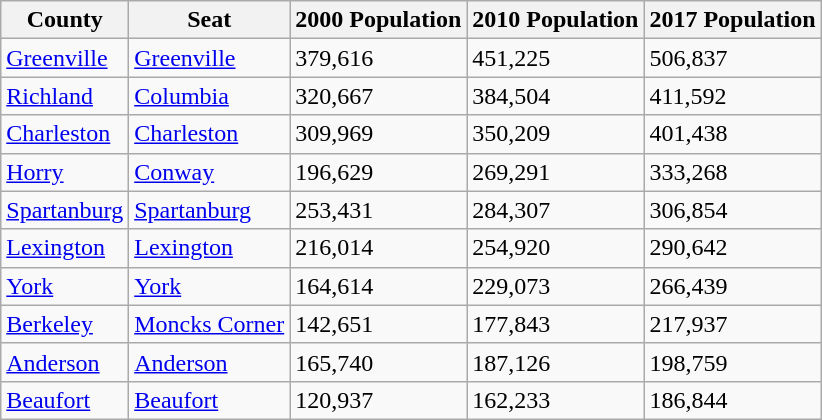<table class="wikitable">
<tr>
<th>County</th>
<th>Seat</th>
<th>2000 Population</th>
<th>2010 Population</th>
<th>2017 Population</th>
</tr>
<tr>
<td><a href='#'>Greenville</a></td>
<td><a href='#'>Greenville</a></td>
<td>379,616</td>
<td>451,225</td>
<td>506,837</td>
</tr>
<tr>
<td><a href='#'>Richland</a></td>
<td><a href='#'>Columbia</a></td>
<td>320,667</td>
<td>384,504</td>
<td>411,592</td>
</tr>
<tr>
<td><a href='#'>Charleston</a></td>
<td><a href='#'>Charleston</a></td>
<td>309,969</td>
<td>350,209</td>
<td>401,438</td>
</tr>
<tr>
<td><a href='#'>Horry</a></td>
<td><a href='#'>Conway</a></td>
<td>196,629</td>
<td>269,291</td>
<td>333,268</td>
</tr>
<tr>
<td><a href='#'>Spartanburg</a></td>
<td><a href='#'>Spartanburg</a></td>
<td>253,431</td>
<td>284,307</td>
<td>306,854</td>
</tr>
<tr>
<td><a href='#'>Lexington</a></td>
<td><a href='#'>Lexington</a></td>
<td>216,014</td>
<td>254,920</td>
<td>290,642</td>
</tr>
<tr>
<td><a href='#'>York</a></td>
<td><a href='#'>York</a></td>
<td>164,614</td>
<td>229,073</td>
<td>266,439</td>
</tr>
<tr>
<td><a href='#'>Berkeley</a></td>
<td><a href='#'>Moncks Corner</a></td>
<td>142,651</td>
<td>177,843</td>
<td>217,937</td>
</tr>
<tr>
<td><a href='#'>Anderson</a></td>
<td><a href='#'>Anderson</a></td>
<td>165,740</td>
<td>187,126</td>
<td>198,759</td>
</tr>
<tr>
<td><a href='#'>Beaufort</a></td>
<td><a href='#'>Beaufort</a></td>
<td>120,937</td>
<td>162,233</td>
<td>186,844</td>
</tr>
</table>
